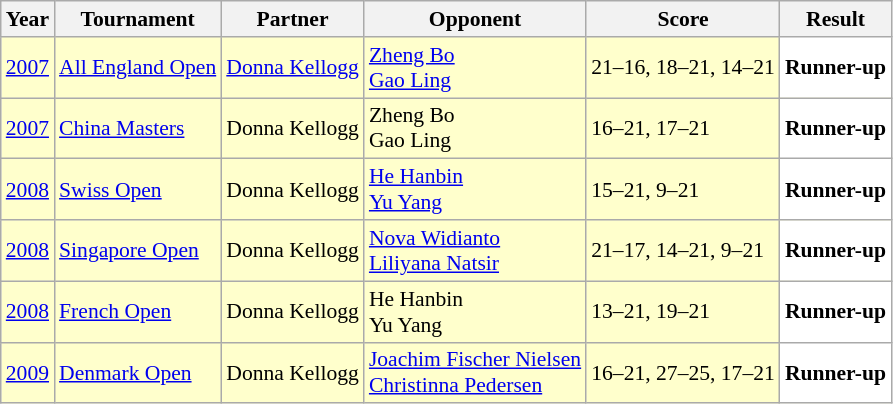<table class="sortable wikitable" style="font-size: 90%;">
<tr>
<th>Year</th>
<th>Tournament</th>
<th>Partner</th>
<th>Opponent</th>
<th>Score</th>
<th>Result</th>
</tr>
<tr style="background:#FFFFCC">
<td align="center"><a href='#'>2007</a></td>
<td align="left"><a href='#'>All England Open</a></td>
<td align="left"> <a href='#'>Donna Kellogg</a></td>
<td align="left"> <a href='#'>Zheng Bo</a> <br>  <a href='#'>Gao Ling</a></td>
<td align="left">21–16, 18–21, 14–21</td>
<td style="text-align:left; background:white"> <strong>Runner-up</strong></td>
</tr>
<tr style="background:#FFFFCC">
<td align="center"><a href='#'>2007</a></td>
<td align="left"><a href='#'>China Masters</a></td>
<td align="left"> Donna Kellogg</td>
<td align="left"> Zheng Bo <br>  Gao Ling</td>
<td align="left">16–21, 17–21</td>
<td style="text-align:left; background:white"> <strong>Runner-up</strong></td>
</tr>
<tr style="background:#FFFFCC">
<td align="center"><a href='#'>2008</a></td>
<td align="left"><a href='#'>Swiss Open</a></td>
<td align="left"> Donna Kellogg</td>
<td align="left"> <a href='#'>He Hanbin</a> <br>  <a href='#'>Yu Yang</a></td>
<td align="left">15–21, 9–21</td>
<td style="text-align:left; background:white"> <strong>Runner-up</strong></td>
</tr>
<tr style="background:#FFFFCC">
<td align="center"><a href='#'>2008</a></td>
<td align="left"><a href='#'>Singapore Open</a></td>
<td align="left"> Donna Kellogg</td>
<td align="left"> <a href='#'>Nova Widianto</a> <br>  <a href='#'>Liliyana Natsir</a></td>
<td align="left">21–17, 14–21, 9–21</td>
<td style="text-align:left; background:white"> <strong>Runner-up</strong></td>
</tr>
<tr style="background:#FFFFCC">
<td align="center"><a href='#'>2008</a></td>
<td align="left"><a href='#'>French Open</a></td>
<td align="left"> Donna Kellogg</td>
<td align="left"> He Hanbin <br>  Yu Yang</td>
<td align="left">13–21, 19–21</td>
<td style="text-align:left; background:white"> <strong>Runner-up</strong></td>
</tr>
<tr style="background:#FFFFCC">
<td align="center"><a href='#'>2009</a></td>
<td align="left"><a href='#'>Denmark Open</a></td>
<td align="left"> Donna Kellogg</td>
<td align="left"> <a href='#'>Joachim Fischer Nielsen</a> <br>  <a href='#'>Christinna Pedersen</a></td>
<td align="left">16–21, 27–25, 17–21</td>
<td style="text-align:left; background:white"> <strong>Runner-up</strong></td>
</tr>
</table>
